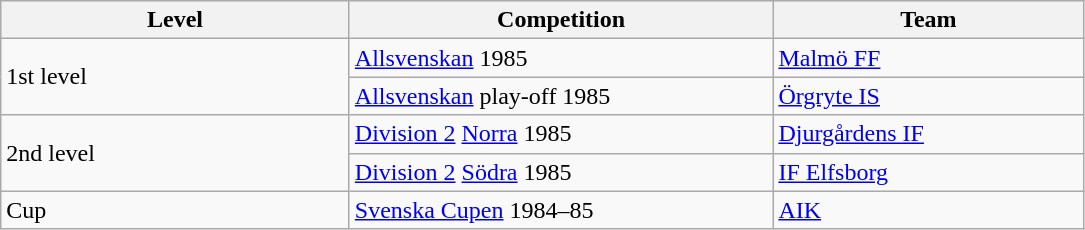<table class="wikitable" style="text-align: left">
<tr>
<th style="width: 225px;">Level</th>
<th style="width: 275px;">Competition</th>
<th style="width: 200px;">Team</th>
</tr>
<tr>
<td rowspan=2>1st level</td>
<td><a href='#'>Allsvenskan</a> 1985</td>
<td><a href='#'>Malmö FF</a></td>
</tr>
<tr>
<td><a href='#'>Allsvenskan</a> play-off 1985</td>
<td><a href='#'>Örgryte IS</a></td>
</tr>
<tr>
<td rowspan=2>2nd level</td>
<td><a href='#'>Division 2</a> <a href='#'>Norra</a> 1985</td>
<td><a href='#'>Djurgårdens IF</a></td>
</tr>
<tr>
<td><a href='#'>Division 2</a> <a href='#'>Södra</a> 1985</td>
<td><a href='#'>IF Elfsborg</a></td>
</tr>
<tr>
<td>Cup</td>
<td><a href='#'>Svenska Cupen</a> 1984–85</td>
<td><a href='#'>AIK</a></td>
</tr>
</table>
